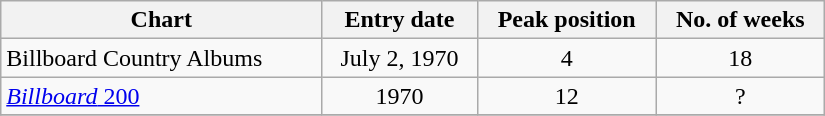<table border=1 cellspacing=0 cellpadding=2 width="550px" class="wikitable">
<tr>
<th align="center">Chart</th>
<th align="center">Entry date</th>
<th align="center">Peak position</th>
<th align="center">No. of weeks</th>
</tr>
<tr>
<td align="left">Billboard Country Albums</td>
<td align="center">July 2, 1970</td>
<td align="center">4</td>
<td align="center">18</td>
</tr>
<tr>
<td align="left"><a href='#'><em>Billboard</em> 200</a></td>
<td align="center">1970</td>
<td align="center">12</td>
<td align="center">?</td>
</tr>
<tr>
</tr>
</table>
